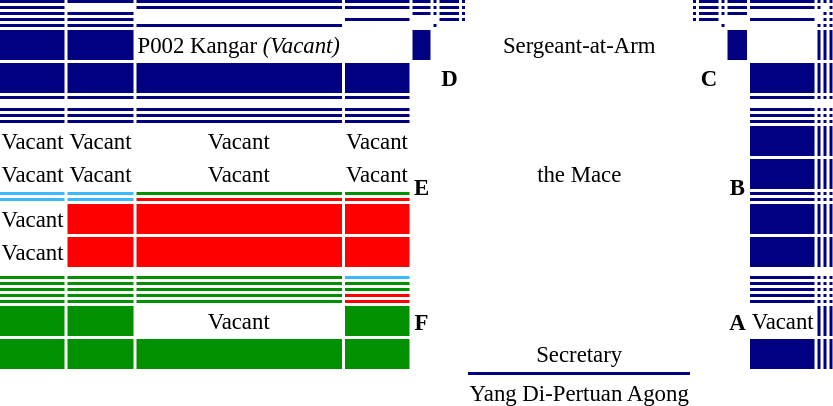<table style="font-size:95%; text-align:center;">
<tr>
<td style="background-color:#000080;"></td>
<td style="background-color:#000080;"></td>
<td style="background-color:#000080;"></td>
<td style="background-color:#000080;"></td>
<td style="background-color:#000080;"></td>
<td style="background-color:#000080;"></td>
<td style="background-color:#000080;"></td>
<td style="background-color:#000080;"></td>
<td></td>
<td style="background-color:#000080;"></td>
<td style="background-color:#000080;"></td>
<td style="background-color:#000080;"></td>
<td style="background-color:#000080;"></td>
<td style="background-color:#000080;"></td>
<td style="background-color:#000080;"></td>
<td style="background-color:#000080;"></td>
<td style="background-color:#000080;"></td>
</tr>
<tr>
<td style="background-color:#000080;"></td>
<td></td>
<td style="background-color:#000080;"></td>
<td style="background-color:#000080;"></td>
<td style="background-color:#000080;"></td>
<td style="background-color:#000080;"></td>
<td style="background-color:#000080;"></td>
<td style="background-color:#000080;"></td>
<td></td>
<td style="background-color:#000080;"></td>
<td style="background-color:#000080;"></td>
<td style="background-color:#000080;"></td>
<td style="background-color:#000080;"></td>
<td style="background-color:#000080;"></td>
<td style="background-color:#000080;"></td>
<td></td>
<td style="background-color:#000080;"></td>
</tr>
<tr>
<td style="background-color:#000080;"></td>
<td style="background-color:#000080;"></td>
<td></td>
<td></td>
<td style="background-color:#000080;"></td>
<td style="background-color:#000080;"></td>
<td style="background-color:#000080;"></td>
<td style="background-color:#000080;"></td>
<td></td>
<td style="background-color:#000080;"></td>
<td style="background-color:#000080;"></td>
<td style="background-color:#000080;"></td>
<td style="background-color:#000080;"></td>
<td></td>
<td></td>
<td style="background-color:#000080;"></td>
<td style="background-color:#000080;"></td>
</tr>
<tr>
<td style="background-color:#000080;"></td>
<td style="background-color:#000080;"></td>
<td></td>
<td style="background-color:#000080;"></td>
<td></td>
<td></td>
<td style="background-color:#000080;"></td>
<td style="background-color:#000080;"></td>
<td></td>
<td style="background-color:#000080;"></td>
<td style="background-color:#000080;"></td>
<td></td>
<td></td>
<td style="background-color:#000080;"></td>
<td></td>
<td style="background-color:#000080;"></td>
<td style="background-color:#000080;"></td>
</tr>
<tr>
<td style="background-color:#000080;"></td>
<td style="background-color:#000080;"></td>
<td style="background-color:#000080;"></td>
<td></td>
<td></td>
<td style="background-color:#000080;"></td>
<td></td>
<td></td>
<td></td>
<td></td>
<td></td>
<td style="background-color:#000080;"></td>
<td></td>
<td></td>
<td style="background-color:#000080;"></td>
<td style="background-color:#000080;"></td>
<td style="background-color:#000080;"></td>
</tr>
<tr>
<td style="background-color:#000080;"></td>
<td style="background-color:#000080;"></td>
<td>P002 Kangar <em>(Vacant)</em></td>
<td></td>
<td style="background-color:#000080;"></td>
<td></td>
<td></td>
<td></td>
<td>Sergeant-at-Arm</td>
<td></td>
<td></td>
<td></td>
<td style="background-color:#000080;"></td>
<td></td>
<td style="background-color:#000080;"></td>
<td style="background-color:#000080;"></td>
<td style="background-color:#000080;"></td>
</tr>
<tr>
<td style="background-color:#000080;"></td>
<td style="background-color:#000080;"></td>
<td style="background-color:#000080;"></td>
<td style="background-color:#000080;"></td>
<td></td>
<td></td>
<td><strong>D</strong></td>
<td></td>
<td></td>
<td></td>
<td><strong>C</strong></td>
<td></td>
<td></td>
<td style="background-color:#000080;"></td>
<td style="background-color:#000080;"></td>
<td style="background-color:#000080;"></td>
<td style="background-color:#000080;"></td>
</tr>
<tr>
<td style="background-color:#000080;"></td>
<td style="background-color:#000080;"></td>
<td style="background-color:#000080;"></td>
<td style="background-color:#000080;"></td>
<td></td>
<td></td>
<td></td>
<td></td>
<td></td>
<td></td>
<td></td>
<td></td>
<td></td>
<td style="background-color:#000080;"></td>
<td style="background-color:#000080;"></td>
<td style="background-color:#000080;"></td>
<td style="background-color:#000080;"></td>
</tr>
<tr>
<td colspan=17></td>
</tr>
<tr>
<td style="background-color:#000080;"></td>
<td style="background-color:#000080;"></td>
<td style="background-color:#000080;"></td>
<td style="background-color:#000080;"></td>
<td rowspan=9><strong>E</strong></td>
<td></td>
<td></td>
<td></td>
<td></td>
<td></td>
<td></td>
<td></td>
<td rowspan=9><strong>B</strong></td>
<td style="background-color:#000080;"></td>
<td style="background-color:#000080;"></td>
<td style="background-color:#000080;"></td>
<td style="background-color:#000080;"></td>
</tr>
<tr>
<td style="background-color:#000080;"></td>
<td style="background-color:#000080;"></td>
<td style="background-color:#000080;"></td>
<td style="background-color:#000080;"></td>
<td></td>
<td></td>
<td></td>
<td></td>
<td></td>
<td></td>
<td></td>
<td style="background-color:#000080;"></td>
<td style="background-color:#000080;"></td>
<td style="background-color:#000080;"></td>
<td style="background-color:#000080;"></td>
</tr>
<tr>
<td style="background-color:#000080;"></td>
<td style="background-color:#000080;"></td>
<td style="background-color:#000080;"></td>
<td style="background-color:#000080;"></td>
<td></td>
<td></td>
<td></td>
<td></td>
<td></td>
<td></td>
<td></td>
<td style="background-color:#000080;"></td>
<td style="background-color:#000080;"></td>
<td style="background-color:#000080;"></td>
<td style="background-color:#000080;"></td>
</tr>
<tr>
<td>Vacant</td>
<td>Vacant</td>
<td>Vacant</td>
<td>Vacant</td>
<td></td>
<td></td>
<td></td>
<td></td>
<td></td>
<td></td>
<td></td>
<td style="background-color:#000080;"></td>
<td style="background-color:#000080;"></td>
<td style="background-color:#000080;"></td>
<td style="background-color:#000080;"></td>
</tr>
<tr>
<td>Vacant</td>
<td>Vacant</td>
<td>Vacant</td>
<td>Vacant</td>
<td></td>
<td></td>
<td></td>
<td>the Mace</td>
<td></td>
<td></td>
<td></td>
<td style="background-color:#000080;"></td>
<td style="background-color:#000080;"></td>
<td style="background-color:#000080;"></td>
<td style="background-color:#000080;"></td>
</tr>
<tr>
<td style="background-color:#3BB9FF;"></td>
<td style="background-color:#3BB9FF;"></td>
<td style="background-color:#009000;"></td>
<td style="background-color:#009000;"></td>
<td></td>
<td></td>
<td></td>
<td></td>
<td></td>
<td></td>
<td></td>
<td style="background-color:#000080;"></td>
<td style="background-color:#000080;"></td>
<td style="background-color:#000080;"></td>
<td style="background-color:#000080;"></td>
</tr>
<tr>
<td style="background-color:#3BB9FF;"></td>
<td style="background-color:#3BB9FF;"></td>
<td style="background-color:#FF0000;"></td>
<td style="background-color:#FF0000;"></td>
<td></td>
<td></td>
<td></td>
<td></td>
<td></td>
<td></td>
<td></td>
<td style="background-color:#000080;"></td>
<td style="background-color:#000080;"></td>
<td style="background-color:#000080;"></td>
<td style="background-color:#000080;"></td>
</tr>
<tr>
<td>Vacant</td>
<td style="background-color:#FF0000;"></td>
<td style="background-color:#FF0000;"></td>
<td style="background-color:#FF0000;"></td>
<td></td>
<td></td>
<td></td>
<td></td>
<td></td>
<td></td>
<td></td>
<td style="background-color:#000080;"></td>
<td style="background-color:#000080;"></td>
<td style="background-color:#000080;"></td>
<td style="background-color:#000080;"></td>
</tr>
<tr>
<td>Vacant</td>
<td style="background-color:#FF0000;"></td>
<td style="background-color:#FF0000;"></td>
<td style="background-color:#FF0000;"></td>
<td></td>
<td></td>
<td></td>
<td></td>
<td></td>
<td></td>
<td></td>
<td style="background-color:#000080;"></td>
<td style="background-color:#000080;"></td>
<td style="background-color:#000080;"></td>
<td style="background-color:#000080;"></td>
</tr>
<tr>
<td colspan=17></td>
</tr>
<tr>
<td style="background-color:#009000;"></td>
<td style="background-color:#009000;"></td>
<td style="background-color:#009000;"></td>
<td style="background-color:#3BB9FF;"></td>
<td rowspan=7><strong>F</strong></td>
<td></td>
<td></td>
<td></td>
<td></td>
<td></td>
<td></td>
<td></td>
<td rowspan=7><strong>A</strong></td>
<td style="background-color:#000080;"></td>
<td style="background-color:#000080;"></td>
<td style="background-color:#000080;"></td>
<td style="background-color:#000080;"></td>
</tr>
<tr>
<td style="background-color:#009000;"></td>
<td style="background-color:#009000;"></td>
<td style="background-color:#009000;"></td>
<td style="background-color:#009000;"></td>
<td></td>
<td></td>
<td></td>
<td></td>
<td></td>
<td></td>
<td></td>
<td style="background-color:#000080;"></td>
<td style="background-color:#000080;"></td>
<td style="background-color:#000080;"></td>
<td style="background-color:#000080;"></td>
</tr>
<tr>
<td style="background-color:#009000;"></td>
<td style="background-color:#009000;"></td>
<td style="background-color:#009000;"></td>
<td style="background-color:#009000;"></td>
<td></td>
<td></td>
<td></td>
<td></td>
<td></td>
<td></td>
<td></td>
<td style="background-color:#000080;"></td>
<td style="background-color:#000080;"></td>
<td style="background-color:#000080;"></td>
<td style="background-color:#000080;"></td>
</tr>
<tr>
<td style="background-color:#009000;"></td>
<td style="background-color:#009000;"></td>
<td style="background-color:#009000;"></td>
<td style="background-color:#FF0000;"></td>
<td></td>
<td></td>
<td></td>
<td></td>
<td></td>
<td></td>
<td></td>
<td style="background-color:#000080;"></td>
<td style="background-color:#000080;"></td>
<td style="background-color:#000080;"></td>
<td style="background-color:#000080;"></td>
</tr>
<tr>
<td style="background-color:#009000;"></td>
<td style="background-color:#009000;"></td>
<td style="background-color:#009000;"></td>
<td style="background-color:#FF0000;"></td>
<td></td>
<td></td>
<td></td>
<td></td>
<td></td>
<td></td>
<td></td>
<td style="background-color:#000080;"></td>
<td style="background-color:#000080;"></td>
<td style="background-color:#000080;"></td>
<td style="background-color:#000080;"></td>
</tr>
<tr>
<td style="background-color:#009000;"></td>
<td style="background-color:#009000;"></td>
<td>Vacant</td>
<td style="background-color:#009000;"></td>
<td></td>
<td></td>
<td></td>
<td></td>
<td></td>
<td></td>
<td></td>
<td>Vacant <br> </td>
<td style="background-color:#000080;"></td>
<td style="background-color:#000080;"></td>
<td style="background-color:#000080;"></td>
</tr>
<tr>
<td style="background-color:#009000;"></td>
<td style="background-color:#009000;"></td>
<td style="background-color:#009000;"></td>
<td style="background-color:#009000;"></td>
<td></td>
<td></td>
<td></td>
<td>Secretary</td>
<td></td>
<td></td>
<td></td>
<td style="background-color:#000080;"></td>
<td style="background-color:#000080;"></td>
<td style="background-color:#000080;"></td>
<td style="background-color:#000080;"></td>
</tr>
<tr>
<td colspan=8></td>
<td style="background-color:#000080;"></td>
<td colspan=8></td>
</tr>
<tr>
<td colspan=8></td>
<td>Yang Di-Pertuan Agong</td>
<td colspan=8></td>
</tr>
</table>
